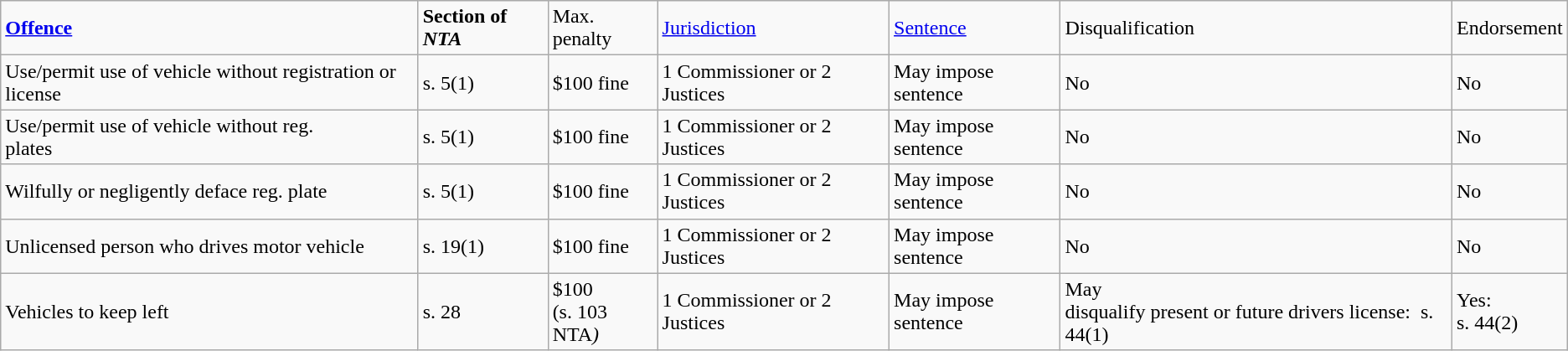<table class="wikitable sortable mw-collapsible mw-collapsed">
<tr>
<td><strong><a href='#'>Offence</a></strong></td>
<td><strong>Section of <em>NTA<strong><em></td>
<td></strong>Max. penalty<strong></td>
<td></strong><a href='#'>Jurisdiction</a><strong></td>
<td></strong><a href='#'>Sentence</a><strong></td>
<td></strong>Disqualification<strong></td>
<td></strong>Endorsement<strong></td>
</tr>
<tr>
<td>Use/permit use of vehicle without registration or license</td>
<td></em>s. 5(1)<em></td>
<td>$100 fine</td>
<td>1 Commissioner or 2 Justices</td>
<td>May impose sentence</td>
<td>No</td>
<td>No</td>
</tr>
<tr>
<td>Use/permit use of vehicle without reg.<br>plates</td>
<td></em>s. 5(1)<em></td>
<td>$100 fine</td>
<td>1 Commissioner or 2 Justices</td>
<td>May impose sentence</td>
<td>No</td>
<td>No</td>
</tr>
<tr>
<td>Wilfully or negligently deface reg. plate</td>
<td></em>s. 5(1)<em></td>
<td>$100 fine</td>
<td>1 Commissioner or 2 Justices</td>
<td>May impose sentence</td>
<td>No</td>
<td>No</td>
</tr>
<tr>
<td>Unlicensed person who drives motor vehicle</td>
<td></em>s. 19(1)<em></td>
<td>$100 fine</td>
<td>1 Commissioner or 2 Justices</td>
<td>May impose sentence</td>
<td>No</td>
<td>No</td>
</tr>
<tr>
<td>Vehicles to keep left</td>
<td></em>s. 28<em></td>
<td>$100<br>(</em>s. 103<em><br></em>NTA<em>)</td>
<td>1 Commissioner or 2 Justices</td>
<td>May impose sentence</td>
<td>May<br>disqualify present or future drivers license:  </em>s. 44(1)<em></td>
<td>Yes:<br></em>s. 44(2)<em></td>
</tr>
</table>
